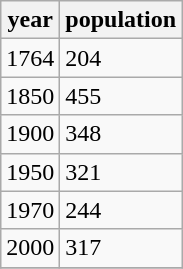<table class="wikitable">
<tr>
<th>year</th>
<th>population</th>
</tr>
<tr>
<td>1764</td>
<td>204</td>
</tr>
<tr>
<td>1850</td>
<td>455</td>
</tr>
<tr>
<td>1900</td>
<td>348</td>
</tr>
<tr>
<td>1950</td>
<td>321</td>
</tr>
<tr>
<td>1970</td>
<td>244</td>
</tr>
<tr>
<td>2000</td>
<td>317</td>
</tr>
<tr>
</tr>
</table>
